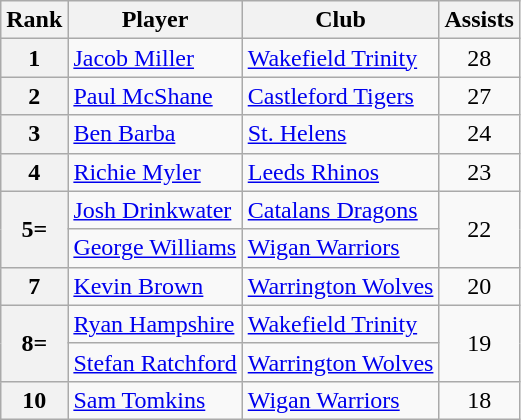<table class="wikitable" style="text-align:center">
<tr>
<th>Rank</th>
<th>Player</th>
<th>Club</th>
<th>Assists</th>
</tr>
<tr>
<th>1</th>
<td align="left"> <a href='#'>Jacob Miller</a></td>
<td align="left"> <a href='#'>Wakefield Trinity</a></td>
<td>28</td>
</tr>
<tr>
<th>2</th>
<td align="left"> <a href='#'>Paul McShane</a></td>
<td align="left"> <a href='#'>Castleford Tigers</a></td>
<td>27</td>
</tr>
<tr>
<th>3</th>
<td align="left"> <a href='#'>Ben Barba</a></td>
<td align="left"> <a href='#'>St. Helens</a></td>
<td>24</td>
</tr>
<tr>
<th>4</th>
<td align="left"> <a href='#'>Richie Myler</a></td>
<td align="left"> <a href='#'>Leeds Rhinos</a></td>
<td>23</td>
</tr>
<tr>
<th rowspan=2>5=</th>
<td align="left"> <a href='#'>Josh Drinkwater</a></td>
<td align="left"> <a href='#'>Catalans Dragons</a></td>
<td Rowspan=2>22</td>
</tr>
<tr>
<td align="left"> <a href='#'>George Williams</a></td>
<td align="left"> <a href='#'>Wigan Warriors</a></td>
</tr>
<tr>
<th>7</th>
<td align="left"> <a href='#'>Kevin Brown</a></td>
<td align="left"> <a href='#'>Warrington Wolves</a></td>
<td>20</td>
</tr>
<tr>
<th rowspan=2>8=</th>
<td align="left"> <a href='#'>Ryan Hampshire</a></td>
<td align="left"> <a href='#'>Wakefield Trinity</a></td>
<td rowspan=2>19</td>
</tr>
<tr>
<td align="left"> <a href='#'>Stefan Ratchford</a></td>
<td align="left"> <a href='#'>Warrington Wolves</a></td>
</tr>
<tr>
<th>10</th>
<td align="left"> <a href='#'>Sam Tomkins</a></td>
<td align="left"> <a href='#'>Wigan Warriors</a></td>
<td>18</td>
</tr>
</table>
